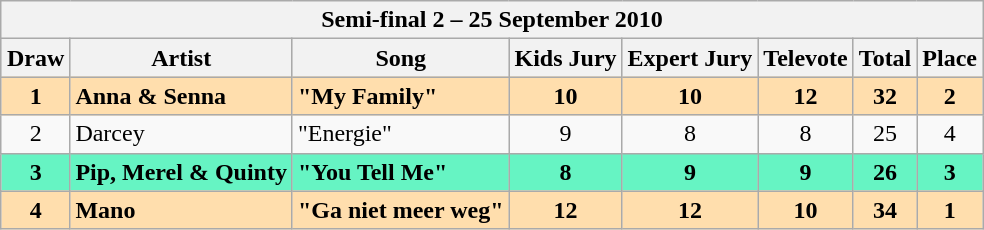<table class="sortable wikitable" style="margin: 1em auto 1em auto; text-align:center;">
<tr>
<th colspan="8">Semi-final 2 – 25 September 2010</th>
</tr>
<tr bgcolor="#CCCCCC">
<th>Draw</th>
<th>Artist</th>
<th>Song</th>
<th>Kids Jury</th>
<th>Expert Jury</th>
<th>Televote</th>
<th>Total</th>
<th>Place</th>
</tr>
<tr style="font-weight:bold; background:#FFDEAD;">
<td>1</td>
<td align="left">Anna & Senna</td>
<td align="left">"My Family"</td>
<td>10</td>
<td>10</td>
<td>12</td>
<td>32</td>
<td>2</td>
</tr>
<tr>
<td>2</td>
<td align="left">Darcey</td>
<td align="left">"Energie"</td>
<td>9</td>
<td>8</td>
<td>8</td>
<td>25</td>
<td>4</td>
</tr>
<tr style="font-weight:bold; background:#66f4c3;">
<td>3</td>
<td align="left"><strong>Pip, Merel & Quinty</strong></td>
<td align="left"><strong>"You Tell Me"</strong></td>
<td><strong>8</strong></td>
<td><strong>9</strong></td>
<td><strong>9</strong></td>
<td><strong>26</strong></td>
<td>3</td>
</tr>
<tr style="font-weight:bold; background:#FFDEAD;">
<td>4</td>
<td align="left">Mano</td>
<td align="left">"Ga niet meer weg"</td>
<td>12</td>
<td>12</td>
<td>10</td>
<td>34</td>
<td>1</td>
</tr>
</table>
